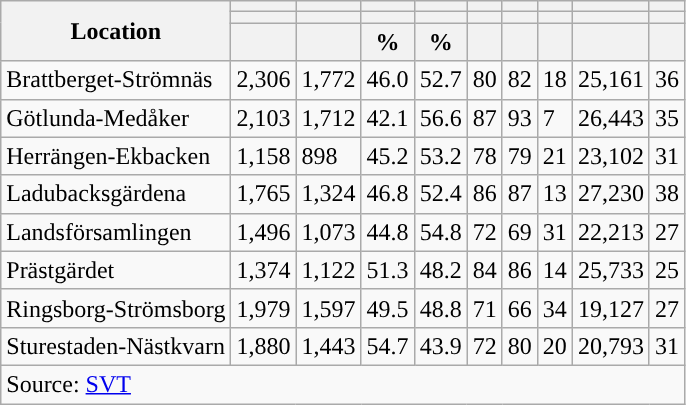<table role="presentation" class="wikitable sortable mw-collapsible">
<tr>
<th rowspan="3">Location</th>
<th></th>
<th></th>
<th></th>
<th></th>
<th></th>
<th></th>
<th></th>
<th></th>
<th></th>
</tr>
<tr>
<th></th>
<th></th>
<th style="background:"></th>
<th style="background:"></th>
<th></th>
<th></th>
<th></th>
<th></th>
<th></th>
</tr>
<tr>
<th data-sort-type="number"></th>
<th data-sort-type="number"></th>
<th data-sort-type="number">%</th>
<th data-sort-type="number">%</th>
<th data-sort-type="number"></th>
<th data-sort-type="number"></th>
<th data-sort-type="number"></th>
<th data-sort-type="number"></th>
<th data-sort-type="number"></th>
</tr>
<tr>
<td align="left">Brattberget-Strömnäs</td>
<td>2,306</td>
<td>1,772</td>
<td>46.0</td>
<td>52.7</td>
<td>80</td>
<td>82</td>
<td>18</td>
<td>25,161</td>
<td>36</td>
</tr>
<tr>
<td align="left">Götlunda-Medåker</td>
<td>2,103</td>
<td>1,712</td>
<td>42.1</td>
<td>56.6</td>
<td>87</td>
<td>93</td>
<td>7</td>
<td>26,443</td>
<td>35</td>
</tr>
<tr>
<td align="left">Herrängen-Ekbacken</td>
<td>1,158</td>
<td>898</td>
<td>45.2</td>
<td>53.2</td>
<td>78</td>
<td>79</td>
<td>21</td>
<td>23,102</td>
<td>31</td>
</tr>
<tr>
<td align="left">Ladubacksgärdena</td>
<td>1,765</td>
<td>1,324</td>
<td>46.8</td>
<td>52.4</td>
<td>86</td>
<td>87</td>
<td>13</td>
<td>27,230</td>
<td>38</td>
</tr>
<tr>
<td align="left">Landsförsamlingen</td>
<td>1,496</td>
<td>1,073</td>
<td>44.8</td>
<td>54.8</td>
<td>72</td>
<td>69</td>
<td>31</td>
<td>22,213</td>
<td>27</td>
</tr>
<tr>
<td align="left">Prästgärdet</td>
<td>1,374</td>
<td>1,122</td>
<td>51.3</td>
<td>48.2</td>
<td>84</td>
<td>86</td>
<td>14</td>
<td>25,733</td>
<td>25</td>
</tr>
<tr>
<td align="left">Ringsborg-Strömsborg</td>
<td>1,979</td>
<td>1,597</td>
<td>49.5</td>
<td>48.8</td>
<td>71</td>
<td>66</td>
<td>34</td>
<td>19,127</td>
<td>27</td>
</tr>
<tr>
<td align="left">Sturestaden-Nästkvarn</td>
<td>1,880</td>
<td>1,443</td>
<td>54.7</td>
<td>43.9</td>
<td>72</td>
<td>80</td>
<td>20</td>
<td>20,793</td>
<td>31</td>
</tr>
<tr>
<td colspan="10" align="left">Source: <a href='#'>SVT</a></td>
</tr>
</table>
